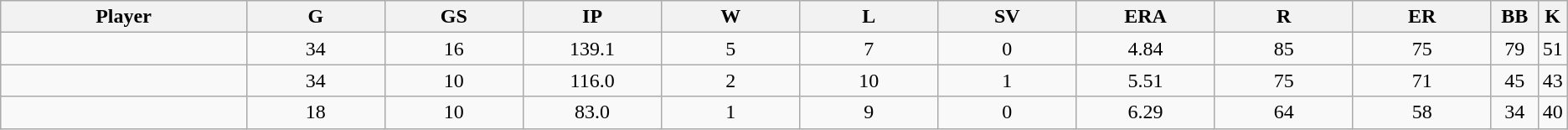<table class="wikitable sortable">
<tr>
<th bgcolor="#DDDDFF" width="16%">Player</th>
<th bgcolor="#DDDDFF" width="9%">G</th>
<th bgcolor="#DDDDFF" width="9%">GS</th>
<th bgcolor="#DDDDFF" width="9%">IP</th>
<th bgcolor="#DDDDFF" width="9%">W</th>
<th bgcolor="#DDDDFF" width="9%">L</th>
<th bgcolor="#DDDDFF" width="9%">SV</th>
<th bgcolor="#DDDDFF" width="9%">ERA</th>
<th bgcolor="#DDDDFF" width="9%">R</th>
<th bgcolor="#DDDDFF" width="9%">ER</th>
<th bgcolor="#DDDDFF" width="9%">BB</th>
<th bgcolor="#DDDDFF" width="9%">K</th>
</tr>
<tr align="center">
<td></td>
<td>34</td>
<td>16</td>
<td>139.1</td>
<td>5</td>
<td>7</td>
<td>0</td>
<td>4.84</td>
<td>85</td>
<td>75</td>
<td>79</td>
<td>51</td>
</tr>
<tr align="center">
<td></td>
<td>34</td>
<td>10</td>
<td>116.0</td>
<td>2</td>
<td>10</td>
<td>1</td>
<td>5.51</td>
<td>75</td>
<td>71</td>
<td>45</td>
<td>43</td>
</tr>
<tr align="center">
<td></td>
<td>18</td>
<td>10</td>
<td>83.0</td>
<td>1</td>
<td>9</td>
<td>0</td>
<td>6.29</td>
<td>64</td>
<td>58</td>
<td>34</td>
<td>40</td>
</tr>
</table>
